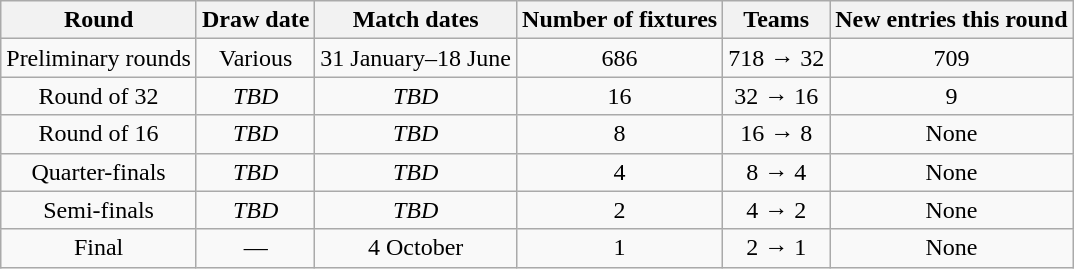<table class="wikitable" style="text-align:center">
<tr>
<th>Round</th>
<th>Draw date</th>
<th>Match dates</th>
<th>Number of fixtures</th>
<th>Teams</th>
<th>New entries this round</th>
</tr>
<tr>
<td>Preliminary rounds</td>
<td>Various</td>
<td>31 January–18 June</td>
<td>686</td>
<td>718 → 32</td>
<td>709</td>
</tr>
<tr>
<td>Round of 32</td>
<td><em>TBD</em></td>
<td><em>TBD</em></td>
<td>16</td>
<td>32 → 16</td>
<td>9</td>
</tr>
<tr>
<td>Round of 16</td>
<td><em>TBD</em></td>
<td><em>TBD</em></td>
<td>8</td>
<td>16 → 8</td>
<td>None</td>
</tr>
<tr>
<td>Quarter-finals</td>
<td><em>TBD</em></td>
<td><em>TBD</em></td>
<td>4</td>
<td>8 → 4</td>
<td>None</td>
</tr>
<tr>
<td>Semi-finals</td>
<td><em>TBD</em></td>
<td><em>TBD</em></td>
<td>2</td>
<td>4 → 2</td>
<td>None</td>
</tr>
<tr>
<td>Final</td>
<td>—</td>
<td>4 October</td>
<td>1</td>
<td>2 → 1</td>
<td>None</td>
</tr>
</table>
